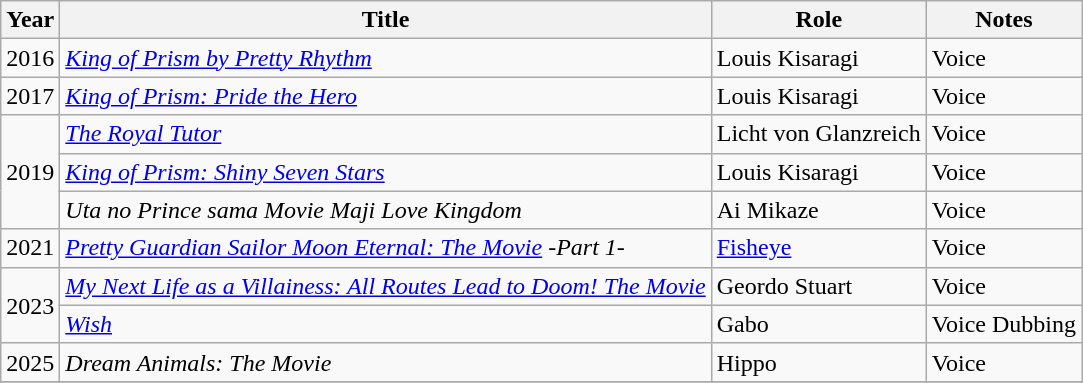<table class="wikitable">
<tr>
<th>Year</th>
<th>Title</th>
<th>Role</th>
<th class="unsortable">Notes</th>
</tr>
<tr>
<td>2016</td>
<td><em><a href='#'>King of Prism by Pretty Rhythm</a></em></td>
<td>Louis Kisaragi</td>
<td>Voice</td>
</tr>
<tr>
<td>2017</td>
<td><em><a href='#'>King of Prism: Pride the Hero</a></em></td>
<td>Louis Kisaragi</td>
<td>Voice</td>
</tr>
<tr>
<td rowspan="3">2019</td>
<td><em><a href='#'>The Royal Tutor</a></em></td>
<td>Licht von Glanzreich</td>
<td>Voice</td>
</tr>
<tr>
<td><em><a href='#'>King of Prism: Shiny Seven Stars</a></em></td>
<td>Louis Kisaragi</td>
<td>Voice</td>
</tr>
<tr>
<td><em>Uta no Prince sama Movie Maji Love Kingdom</em></td>
<td>Ai Mikaze</td>
<td>Voice</td>
</tr>
<tr>
<td>2021</td>
<td><em><a href='#'>Pretty Guardian Sailor Moon Eternal: The Movie</a> -Part 1-</em></td>
<td><a href='#'>Fisheye</a></td>
<td>Voice</td>
</tr>
<tr>
<td rowspan="2">2023</td>
<td><em><a href='#'>My Next Life as a Villainess: All Routes Lead to Doom! The Movie</a></em></td>
<td>Geordo Stuart</td>
<td>Voice</td>
</tr>
<tr>
<td><a href='#'><em>Wish</em></a></td>
<td>Gabo</td>
<td>Voice Dubbing</td>
</tr>
<tr>
<td>2025</td>
<td><em>Dream Animals: The Movie</em></td>
<td>Hippo</td>
<td>Voice</td>
</tr>
<tr>
</tr>
</table>
